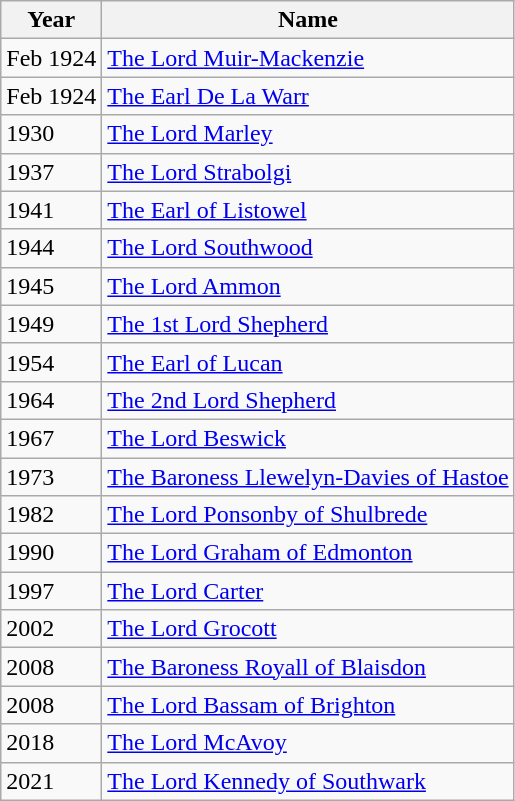<table class="wikitable sortable">
<tr>
<th>Year</th>
<th>Name</th>
</tr>
<tr>
<td>Feb 1924</td>
<td><a href='#'>The Lord Muir-Mackenzie</a></td>
</tr>
<tr>
<td>Feb 1924</td>
<td><a href='#'>The Earl De La Warr</a></td>
</tr>
<tr>
<td>1930</td>
<td><a href='#'>The Lord Marley</a></td>
</tr>
<tr>
<td>1937</td>
<td><a href='#'>The Lord Strabolgi</a></td>
</tr>
<tr>
<td>1941</td>
<td><a href='#'>The Earl of Listowel</a></td>
</tr>
<tr>
<td>1944</td>
<td><a href='#'>The Lord Southwood</a></td>
</tr>
<tr>
<td>1945</td>
<td><a href='#'>The Lord Ammon</a></td>
</tr>
<tr>
<td>1949</td>
<td><a href='#'>The 1st Lord Shepherd</a></td>
</tr>
<tr>
<td>1954</td>
<td><a href='#'>The Earl of Lucan</a></td>
</tr>
<tr>
<td>1964</td>
<td><a href='#'>The 2nd Lord Shepherd</a></td>
</tr>
<tr>
<td>1967</td>
<td><a href='#'>The Lord Beswick</a></td>
</tr>
<tr>
<td>1973</td>
<td><a href='#'>The Baroness Llewelyn-Davies of Hastoe</a></td>
</tr>
<tr>
<td>1982</td>
<td><a href='#'>The Lord Ponsonby of Shulbrede</a></td>
</tr>
<tr>
<td>1990</td>
<td><a href='#'>The Lord Graham of Edmonton</a></td>
</tr>
<tr>
<td>1997</td>
<td><a href='#'>The Lord Carter</a></td>
</tr>
<tr>
<td>2002</td>
<td><a href='#'>The Lord Grocott</a></td>
</tr>
<tr>
<td>2008</td>
<td><a href='#'>The Baroness Royall of Blaisdon</a></td>
</tr>
<tr>
<td>2008</td>
<td><a href='#'>The Lord Bassam of Brighton</a></td>
</tr>
<tr>
<td>2018</td>
<td><a href='#'>The Lord McAvoy</a></td>
</tr>
<tr>
<td>2021</td>
<td><a href='#'>The Lord Kennedy of Southwark</a></td>
</tr>
</table>
